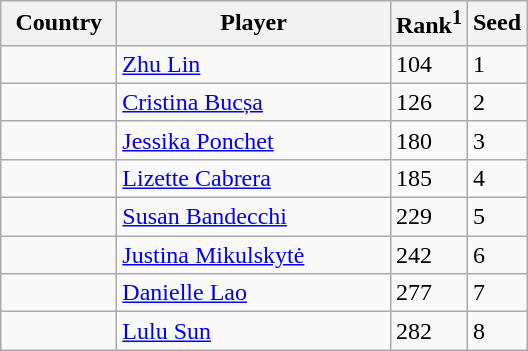<table class="sortable wikitable">
<tr>
<th width="70">Country</th>
<th width="175">Player</th>
<th>Rank<sup>1</sup></th>
<th>Seed</th>
</tr>
<tr>
<td></td>
<td><a href='#'>Zhu Lin</a></td>
<td>104</td>
<td>1</td>
</tr>
<tr>
<td></td>
<td><a href='#'>Cristina Bucșa</a></td>
<td>126</td>
<td>2</td>
</tr>
<tr>
<td></td>
<td><a href='#'>Jessika Ponchet</a></td>
<td>180</td>
<td>3</td>
</tr>
<tr>
<td></td>
<td><a href='#'>Lizette Cabrera</a></td>
<td>185</td>
<td>4</td>
</tr>
<tr>
<td></td>
<td><a href='#'>Susan Bandecchi</a></td>
<td>229</td>
<td>5</td>
</tr>
<tr>
<td></td>
<td><a href='#'>Justina Mikulskytė</a></td>
<td>242</td>
<td>6</td>
</tr>
<tr>
<td></td>
<td><a href='#'>Danielle Lao</a></td>
<td>277</td>
<td>7</td>
</tr>
<tr>
<td></td>
<td><a href='#'>Lulu Sun</a></td>
<td>282</td>
<td>8</td>
</tr>
</table>
